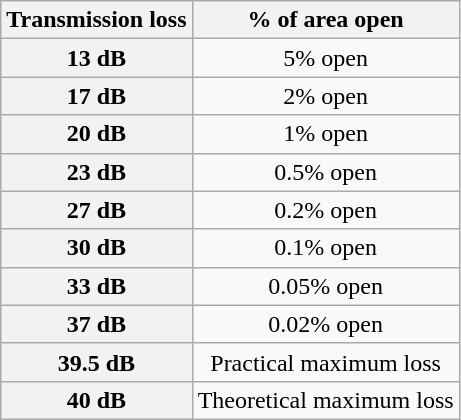<table class="wikitable" style="text-align:center">
<tr>
<th scope="col">Transmission loss</th>
<th scope="col">% of area open</th>
</tr>
<tr>
<th scope="row">13 dB</th>
<td>5% open</td>
</tr>
<tr>
<th scope="row">17 dB</th>
<td>2% open</td>
</tr>
<tr>
<th scope="row">20 dB</th>
<td>1% open</td>
</tr>
<tr>
<th scope="row">23 dB</th>
<td>0.5% open</td>
</tr>
<tr>
<th scope="row">27 dB</th>
<td>0.2% open</td>
</tr>
<tr>
<th scope="row">30 dB</th>
<td>0.1% open</td>
</tr>
<tr>
<th scope="row">33 dB</th>
<td>0.05% open</td>
</tr>
<tr>
<th scope="row">37 dB</th>
<td>0.02% open</td>
</tr>
<tr>
<th scope="row">39.5 dB</th>
<td>Practical maximum loss</td>
</tr>
<tr>
<th scope="row">40 dB</th>
<td>Theoretical maximum loss</td>
</tr>
</table>
